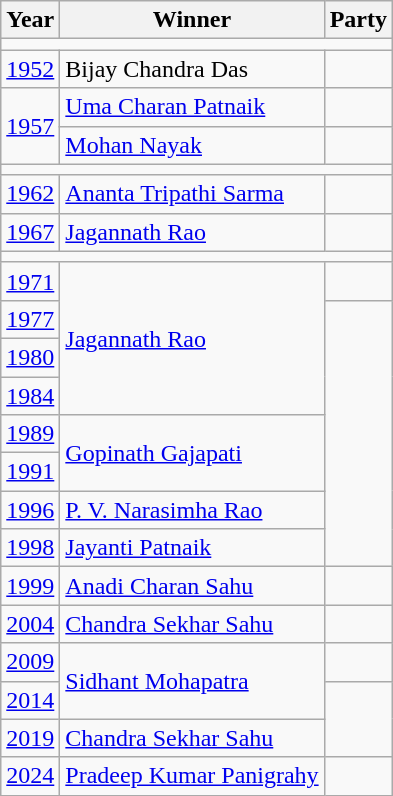<table class="wikitable sortable">
<tr>
<th>Year</th>
<th>Winner</th>
<th colspan=2>Party</th>
</tr>
<tr>
<td colspan="4"></td>
</tr>
<tr>
<td><a href='#'>1952</a></td>
<td>Bijay Chandra Das</td>
<td></td>
</tr>
<tr>
<td rowspan = "2"><a href='#'>1957</a></td>
<td><a href='#'>Uma Charan Patnaik</a></td>
<td></td>
</tr>
<tr>
<td><a href='#'>Mohan Nayak</a></td>
<td></td>
</tr>
<tr>
<td colspan="4"></td>
</tr>
<tr>
<td><a href='#'>1962</a></td>
<td><a href='#'>Ananta Tripathi Sarma</a></td>
<td></td>
</tr>
<tr>
<td><a href='#'>1967</a></td>
<td><a href='#'>Jagannath Rao</a></td>
</tr>
<tr>
<td colspan="4"></td>
</tr>
<tr>
<td><a href='#'>1971</a></td>
<td rowspan=4><a href='#'>Jagannath Rao</a></td>
<td></td>
</tr>
<tr>
<td><a href='#'>1977</a></td>
</tr>
<tr>
<td><a href='#'>1980</a></td>
</tr>
<tr>
<td><a href='#'>1984</a></td>
</tr>
<tr>
<td><a href='#'>1989</a></td>
<td rowspan=2><a href='#'>Gopinath Gajapati</a></td>
</tr>
<tr>
<td><a href='#'>1991</a></td>
</tr>
<tr>
<td><a href='#'>1996</a></td>
<td><a href='#'>P. V. Narasimha Rao</a></td>
</tr>
<tr>
<td><a href='#'>1998</a></td>
<td><a href='#'>Jayanti Patnaik</a></td>
</tr>
<tr>
<td><a href='#'>1999</a></td>
<td><a href='#'>Anadi Charan Sahu</a></td>
<td></td>
</tr>
<tr>
<td><a href='#'>2004</a></td>
<td><a href='#'>Chandra Sekhar Sahu</a></td>
<td></td>
</tr>
<tr>
<td><a href='#'>2009</a></td>
<td rowspan=2><a href='#'>Sidhant Mohapatra</a></td>
<td></td>
</tr>
<tr>
<td><a href='#'>2014</a></td>
</tr>
<tr>
<td><a href='#'>2019</a></td>
<td><a href='#'>Chandra Sekhar Sahu</a></td>
</tr>
<tr>
<td><a href='#'>2024</a></td>
<td><a href='#'>Pradeep Kumar Panigrahy</a></td>
<td></td>
</tr>
</table>
